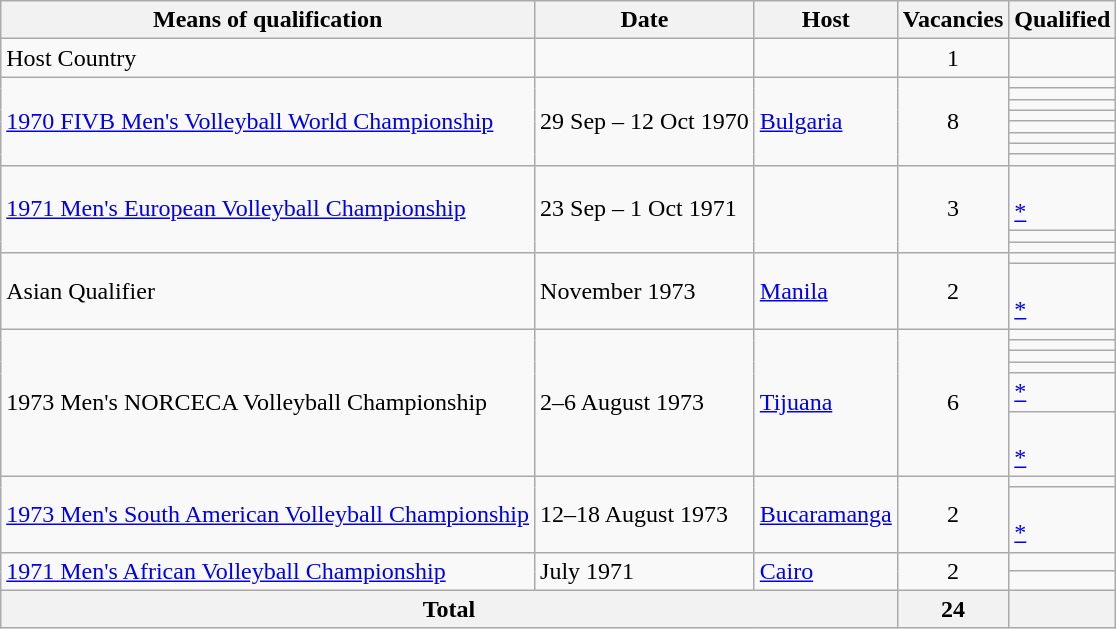<table class="wikitable">
<tr>
<th>Means of qualification</th>
<th>Date</th>
<th>Host</th>
<th>Vacancies</th>
<th>Qualified</th>
</tr>
<tr>
<td>Host Country</td>
<td></td>
<td></td>
<td align=center>1</td>
<td></td>
</tr>
<tr>
<td rowspan=8><a href='#'>1970 FIVB Men's Volleyball World Championship</a></td>
<td rowspan=8>29 Sep – 12 Oct 1970</td>
<td rowspan=8> <a href='#'>Bulgaria</a></td>
<td rowspan=8 align=center>8</td>
<td></td>
</tr>
<tr>
<td></td>
</tr>
<tr>
<td></td>
</tr>
<tr>
<td></td>
</tr>
<tr>
<td></td>
</tr>
<tr>
<td></td>
</tr>
<tr>
<td></td>
</tr>
<tr>
<td></td>
</tr>
<tr>
<td rowspan=3><a href='#'>1971 Men's European Volleyball Championship</a></td>
<td rowspan=3>23 Sep – 1 Oct 1971</td>
<td rowspan=3></td>
<td rowspan=3 align=center>3</td>
<td><s></s><br><a href='#'>*</a></td>
</tr>
<tr>
<td></td>
</tr>
<tr>
<td></td>
</tr>
<tr>
<td rowspan=2>Asian Qualifier</td>
<td rowspan=2>November 1973</td>
<td rowspan=2> <a href='#'>Manila</a></td>
<td rowspan=2 align=center>2</td>
<td></td>
</tr>
<tr>
<td><s></s><br><a href='#'>*</a></td>
</tr>
<tr>
<td rowspan=6>1973 Men's NORCECA Volleyball Championship</td>
<td rowspan=6>2–6 August 1973</td>
<td rowspan=6> <a href='#'>Tijuana</a></td>
<td rowspan=6 align=center>6</td>
<td></td>
</tr>
<tr>
<td></td>
</tr>
<tr>
<td></td>
</tr>
<tr>
<td></td>
</tr>
<tr>
<td><a href='#'>*</a></td>
</tr>
<tr>
<td><s></s><br><a href='#'>*</a></td>
</tr>
<tr>
<td rowspan=2><a href='#'>1973 Men's South American Volleyball Championship</a></td>
<td rowspan=2>12–18 August 1973</td>
<td rowspan=2> <a href='#'>Bucaramanga</a></td>
<td rowspan=2 align=center>2</td>
<td></td>
</tr>
<tr>
<td><s></s><br><a href='#'>*</a></td>
</tr>
<tr>
<td rowspan=2><a href='#'>1971 Men's African Volleyball Championship</a></td>
<td rowspan=2>July 1971</td>
<td rowspan=2> <a href='#'>Cairo</a></td>
<td rowspan=2 align=center>2</td>
<td></td>
</tr>
<tr>
<td></td>
</tr>
<tr>
<th colspan="3">Total</th>
<th>24</th>
<th></th>
</tr>
</table>
